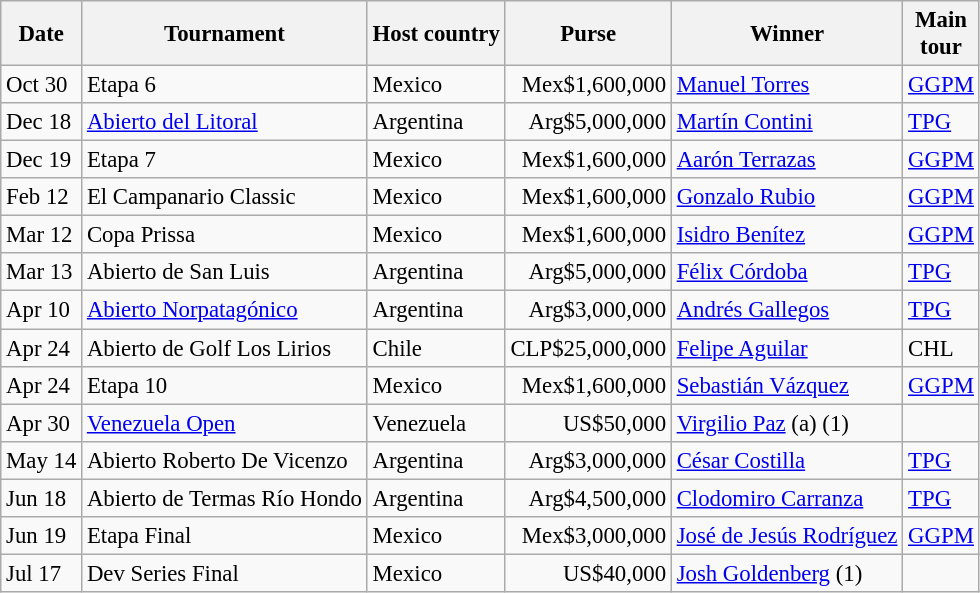<table class="wikitable" style="font-size:95%;">
<tr>
<th>Date</th>
<th>Tournament</th>
<th>Host country</th>
<th>Purse</th>
<th>Winner</th>
<th>Main<br>tour</th>
</tr>
<tr>
<td>Oct 30</td>
<td>Etapa 6</td>
<td>Mexico</td>
<td align=right>Mex$1,600,000</td>
<td> <a href='#'>Manuel Torres</a></td>
<td><a href='#'>GGPM</a></td>
</tr>
<tr>
<td>Dec 18</td>
<td><a href='#'>Abierto del Litoral</a></td>
<td>Argentina</td>
<td align=right>Arg$5,000,000</td>
<td> <a href='#'>Martín Contini</a></td>
<td><a href='#'>TPG</a></td>
</tr>
<tr>
<td>Dec 19</td>
<td>Etapa 7</td>
<td>Mexico</td>
<td align=right>Mex$1,600,000</td>
<td> <a href='#'>Aarón Terrazas</a></td>
<td><a href='#'>GGPM</a></td>
</tr>
<tr>
<td>Feb 12</td>
<td>El Campanario Classic</td>
<td>Mexico</td>
<td align=right>Mex$1,600,000</td>
<td> <a href='#'>Gonzalo Rubio</a></td>
<td><a href='#'>GGPM</a></td>
</tr>
<tr>
<td>Mar 12</td>
<td>Copa Prissa</td>
<td>Mexico</td>
<td align=right>Mex$1,600,000</td>
<td> <a href='#'>Isidro Benítez</a></td>
<td><a href='#'>GGPM</a></td>
</tr>
<tr>
<td>Mar 13</td>
<td>Abierto de San Luis</td>
<td>Argentina</td>
<td align=right>Arg$5,000,000</td>
<td> <a href='#'>Félix Córdoba</a></td>
<td><a href='#'>TPG</a></td>
</tr>
<tr>
<td>Apr 10</td>
<td><a href='#'>Abierto Norpatagónico</a></td>
<td>Argentina</td>
<td align=right>Arg$3,000,000</td>
<td> <a href='#'>Andrés Gallegos</a></td>
<td><a href='#'>TPG</a></td>
</tr>
<tr>
<td>Apr 24</td>
<td>Abierto de Golf Los Lirios</td>
<td>Chile</td>
<td align=right>CLP$25,000,000</td>
<td> <a href='#'>Felipe Aguilar</a></td>
<td>CHL</td>
</tr>
<tr>
<td>Apr 24</td>
<td>Etapa 10</td>
<td>Mexico</td>
<td align=right>Mex$1,600,000</td>
<td> <a href='#'>Sebastián Vázquez</a></td>
<td><a href='#'>GGPM</a></td>
</tr>
<tr>
<td>Apr 30</td>
<td><a href='#'>Venezuela Open</a></td>
<td>Venezuela</td>
<td align=right>US$50,000</td>
<td> <a href='#'>Virgilio Paz</a> (a) (1)</td>
<td></td>
</tr>
<tr>
<td>May 14</td>
<td>Abierto Roberto De Vicenzo</td>
<td>Argentina</td>
<td align=right>Arg$3,000,000</td>
<td> <a href='#'>César Costilla</a></td>
<td><a href='#'>TPG</a></td>
</tr>
<tr>
<td>Jun 18</td>
<td>Abierto de Termas Río Hondo</td>
<td>Argentina</td>
<td align=right>Arg$4,500,000</td>
<td> <a href='#'>Clodomiro Carranza</a></td>
<td><a href='#'>TPG</a></td>
</tr>
<tr>
<td>Jun 19</td>
<td>Etapa Final</td>
<td>Mexico</td>
<td align=right>Mex$3,000,000</td>
<td> <a href='#'>José de Jesús Rodríguez</a></td>
<td><a href='#'>GGPM</a></td>
</tr>
<tr>
<td>Jul 17</td>
<td>Dev Series Final</td>
<td>Mexico</td>
<td align=right>US$40,000</td>
<td> <a href='#'>Josh Goldenberg</a> (1)</td>
<td></td>
</tr>
</table>
